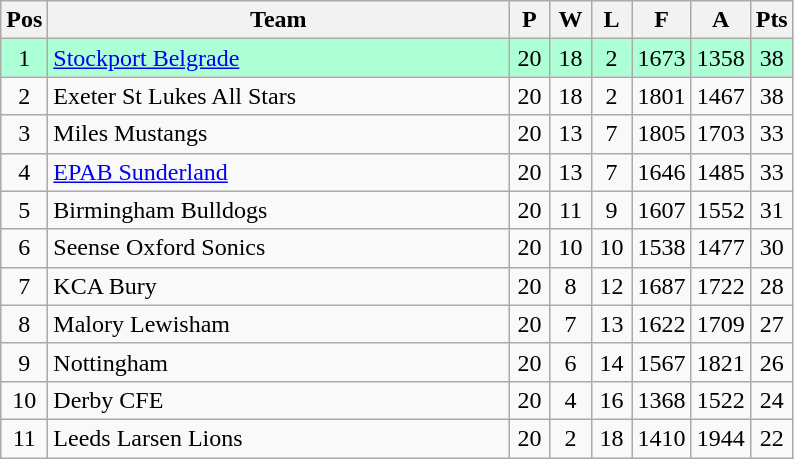<table class="wikitable" style="font-size: 100%">
<tr>
<th width=20>Pos</th>
<th width=300>Team</th>
<th width=20>P</th>
<th width=20>W</th>
<th width=20>L</th>
<th width=25>F</th>
<th width=25>A</th>
<th width=20>Pts</th>
</tr>
<tr align=center style="background: #ADFFD6;">
<td>1</td>
<td align="left"><a href='#'>Stockport Belgrade</a></td>
<td>20</td>
<td>18</td>
<td>2</td>
<td>1673</td>
<td>1358</td>
<td>38</td>
</tr>
<tr align=center>
<td>2</td>
<td align="left">Exeter St Lukes All Stars</td>
<td>20</td>
<td>18</td>
<td>2</td>
<td>1801</td>
<td>1467</td>
<td>38</td>
</tr>
<tr align=center>
<td>3</td>
<td align="left">Miles Mustangs</td>
<td>20</td>
<td>13</td>
<td>7</td>
<td>1805</td>
<td>1703</td>
<td>33</td>
</tr>
<tr align=center>
<td>4</td>
<td align="left"><a href='#'>EPAB Sunderland</a></td>
<td>20</td>
<td>13</td>
<td>7</td>
<td>1646</td>
<td>1485</td>
<td>33</td>
</tr>
<tr align=center>
<td>5</td>
<td align="left">Birmingham Bulldogs</td>
<td>20</td>
<td>11</td>
<td>9</td>
<td>1607</td>
<td>1552</td>
<td>31</td>
</tr>
<tr align=center>
<td>6</td>
<td align="left">Seense Oxford Sonics</td>
<td>20</td>
<td>10</td>
<td>10</td>
<td>1538</td>
<td>1477</td>
<td>30</td>
</tr>
<tr align=center>
<td>7</td>
<td align="left">KCA Bury</td>
<td>20</td>
<td>8</td>
<td>12</td>
<td>1687</td>
<td>1722</td>
<td>28</td>
</tr>
<tr align=center>
<td>8</td>
<td align="left">Malory Lewisham</td>
<td>20</td>
<td>7</td>
<td>13</td>
<td>1622</td>
<td>1709</td>
<td>27</td>
</tr>
<tr align=center>
<td>9</td>
<td align="left">Nottingham</td>
<td>20</td>
<td>6</td>
<td>14</td>
<td>1567</td>
<td>1821</td>
<td>26</td>
</tr>
<tr align=center>
<td>10</td>
<td align="left">Derby CFE</td>
<td>20</td>
<td>4</td>
<td>16</td>
<td>1368</td>
<td>1522</td>
<td>24</td>
</tr>
<tr align=center>
<td>11</td>
<td align="left">Leeds Larsen Lions</td>
<td>20</td>
<td>2</td>
<td>18</td>
<td>1410</td>
<td>1944</td>
<td>22</td>
</tr>
</table>
